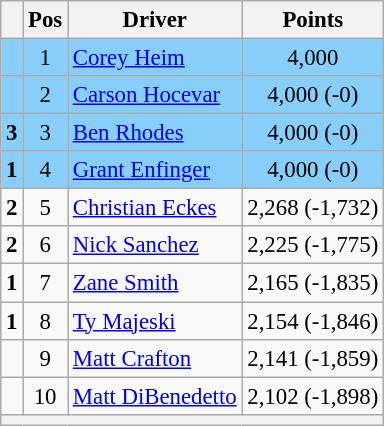<table class="wikitable" style="font-size: 95%;">
<tr>
<th></th>
<th>Pos</th>
<th>Driver</th>
<th>Points</th>
</tr>
<tr style="background:#87CEFA;">
<td align="left"></td>
<td style="text-align:center;">1</td>
<td><a href='#'>Corey Heim</a></td>
<td style="text-align:center;">4,000</td>
</tr>
<tr style="background:#87CEFA;">
<td align="left"></td>
<td style="text-align:center;">2</td>
<td><a href='#'>Carson Hocevar</a></td>
<td style="text-align:center;">4,000 (-0)</td>
</tr>
<tr style="background:#87CEFA;">
<td align="left"> <strong>3</strong></td>
<td style="text-align:center;">3</td>
<td><a href='#'>Ben Rhodes</a></td>
<td style="text-align:center;">4,000 (-0)</td>
</tr>
<tr style="background:#87CEFA;">
<td align="left"> <strong>1</strong></td>
<td style="text-align:center;">4</td>
<td><a href='#'>Grant Enfinger</a></td>
<td style="text-align:center;">4,000 (-0)</td>
</tr>
<tr>
<td align="left"> <strong>2</strong></td>
<td style="text-align:center;">5</td>
<td><a href='#'>Christian Eckes</a></td>
<td style="text-align:center;">2,268 (-1,732)</td>
</tr>
<tr>
<td align="left"> <strong>2</strong></td>
<td style="text-align:center;">6</td>
<td><a href='#'>Nick Sanchez</a></td>
<td style="text-align:center;">2,225 (-1,775)</td>
</tr>
<tr>
<td align="left"> <strong>1</strong></td>
<td style="text-align:center;">7</td>
<td><a href='#'>Zane Smith</a></td>
<td style="text-align:center;">2,165 (-1,835)</td>
</tr>
<tr>
<td align="left"> <strong>1</strong></td>
<td style="text-align:center;">8</td>
<td><a href='#'>Ty Majeski</a></td>
<td style="text-align:center;">2,154 (-1,846)</td>
</tr>
<tr>
<td align="left"></td>
<td style="text-align:center;">9</td>
<td><a href='#'>Matt Crafton</a></td>
<td style="text-align:center;">2,141 (-1,859)</td>
</tr>
<tr>
<td align="left"></td>
<td style="text-align:center;">10</td>
<td><a href='#'>Matt DiBenedetto</a></td>
<td style="text-align:center;">2,102 (-1,898)</td>
</tr>
<tr class="sortbottom">
<th colspan="9"></th>
</tr>
</table>
